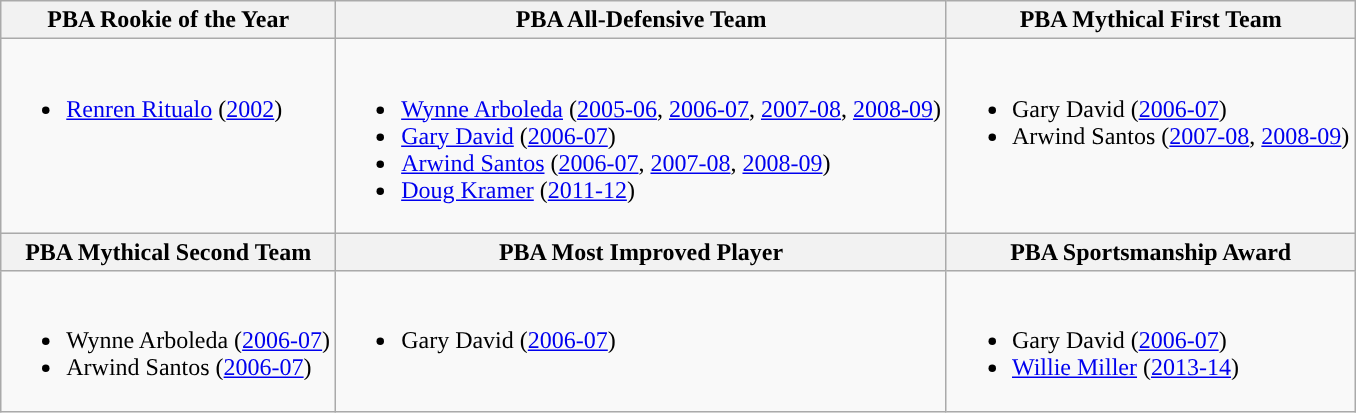<table class=wikitable>
<tr>
<th>PBA Rookie of the Year</th>
<th>PBA All-Defensive Team</th>
<th>PBA Mythical First Team</th>
</tr>
<tr>
<td valign="top"><br><ul><li><a href='#'>Renren Ritualo</a> (<a href='#'>2002</a>)</li></ul></td>
<td valign="top"><br><ul><li><a href='#'>Wynne Arboleda</a> (<a href='#'>2005-06</a>, <a href='#'>2006-07</a>, <a href='#'>2007-08</a>, <a href='#'>2008-09</a>)</li><li><a href='#'>Gary David</a> (<a href='#'>2006-07</a>)</li><li><a href='#'>Arwind Santos</a> (<a href='#'>2006-07</a>, <a href='#'>2007-08</a>, <a href='#'>2008-09</a>)</li><li><a href='#'>Doug Kramer</a> (<a href='#'>2011-12</a>)</li></ul></td>
<td valign="top"><br><ul><li>Gary David (<a href='#'>2006-07</a>)</li><li>Arwind Santos (<a href='#'>2007-08</a>, <a href='#'>2008-09</a>)</li></ul></td>
</tr>
<tr>
<th>PBA Mythical Second Team</th>
<th>PBA Most Improved Player</th>
<th>PBA Sportsmanship Award</th>
</tr>
<tr>
<td valign="top"><br><ul><li>Wynne Arboleda (<a href='#'>2006-07</a>)</li><li>Arwind Santos (<a href='#'>2006-07</a>)</li></ul></td>
<td valign="top"><br><ul><li>Gary David (<a href='#'>2006-07</a>)</li></ul></td>
<td valign="top"><br><ul><li>Gary David (<a href='#'>2006-07</a>)</li><li><a href='#'>Willie Miller</a> (<a href='#'>2013-14</a>)</li></ul></td>
</tr>
</table>
